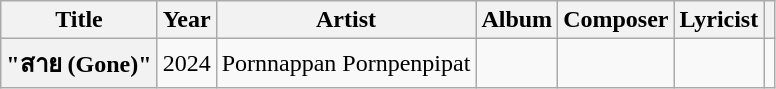<table class="wikitable plainrowheaders" style="text-align:center">
<tr>
<th scope="col">Title</th>
<th scope="col">Year</th>
<th scope="col">Artist</th>
<th scope="col">Album</th>
<th scope="col">Composer</th>
<th scope="col">Lyricist</th>
<th scope="col" class="unsortable"></th>
</tr>
<tr>
<th scope="row">"สาย (Gone)"</th>
<td>2024</td>
<td>Pornnappan Pornpenpipat</td>
<td></td>
<td></td>
<td></td>
<td></td>
</tr>
</table>
